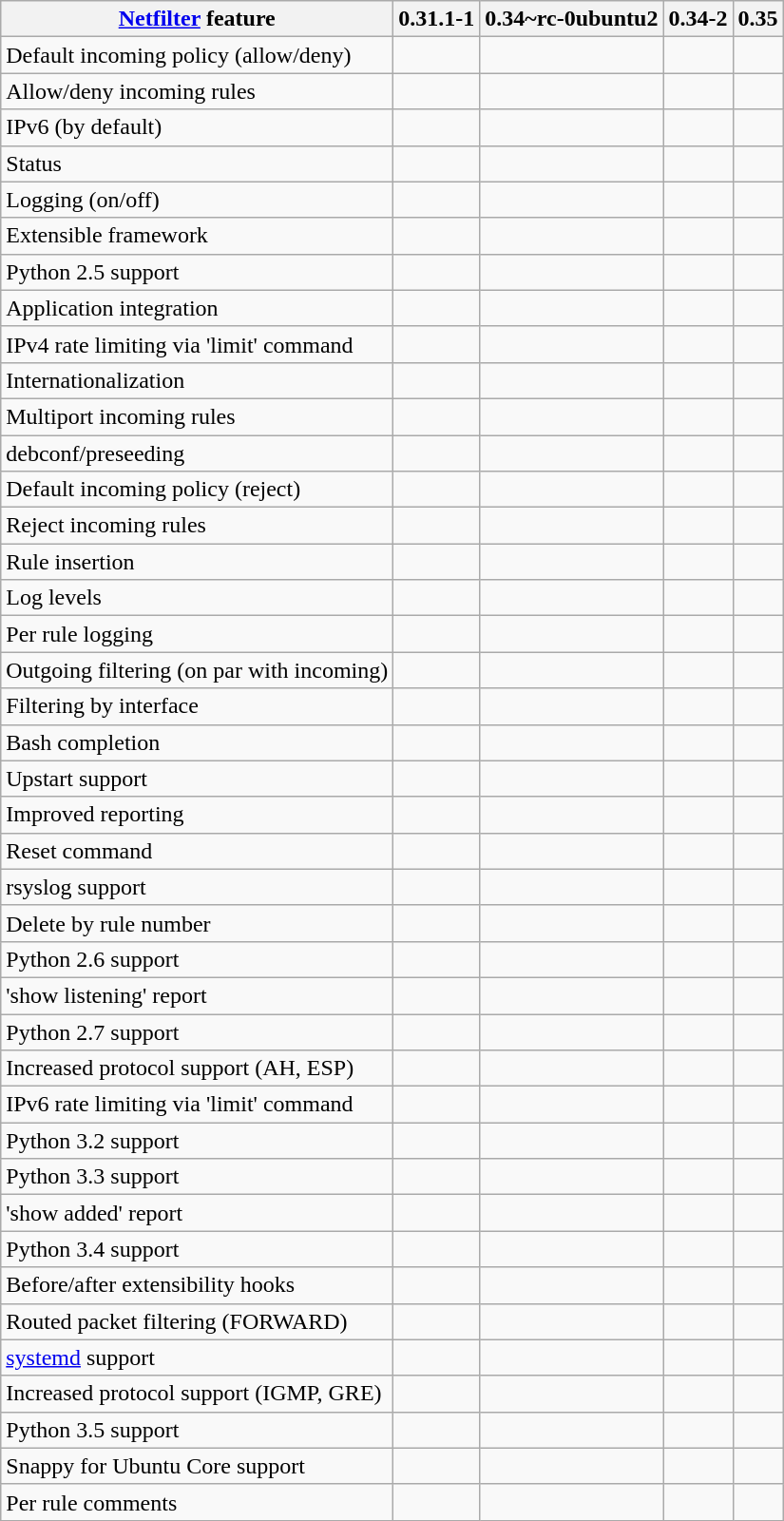<table class="wikitable">
<tr>
<th><a href='#'>Netfilter</a> feature</th>
<th>0.31.1-1</th>
<th>0.34~rc-0ubuntu2</th>
<th>0.34-2</th>
<th>0.35</th>
</tr>
<tr>
<td>Default incoming policy (allow/deny)</td>
<td></td>
<td></td>
<td></td>
<td></td>
</tr>
<tr>
<td>Allow/deny incoming rules</td>
<td></td>
<td></td>
<td></td>
<td></td>
</tr>
<tr>
<td>IPv6 (by default)</td>
<td></td>
<td></td>
<td></td>
<td></td>
</tr>
<tr>
<td>Status</td>
<td></td>
<td></td>
<td></td>
<td></td>
</tr>
<tr>
<td>Logging (on/off)</td>
<td></td>
<td></td>
<td></td>
<td></td>
</tr>
<tr>
<td>Extensible framework</td>
<td></td>
<td></td>
<td></td>
<td></td>
</tr>
<tr>
<td>Python 2.5 support</td>
<td></td>
<td></td>
<td></td>
<td></td>
</tr>
<tr>
<td>Application integration</td>
<td></td>
<td></td>
<td></td>
<td></td>
</tr>
<tr>
<td>IPv4 rate limiting via 'limit' command</td>
<td></td>
<td></td>
<td></td>
<td></td>
</tr>
<tr>
<td>Internationalization</td>
<td></td>
<td></td>
<td></td>
<td></td>
</tr>
<tr>
<td>Multiport incoming rules</td>
<td></td>
<td></td>
<td></td>
<td></td>
</tr>
<tr>
<td>debconf/preseeding</td>
<td></td>
<td></td>
<td></td>
<td></td>
</tr>
<tr>
<td>Default incoming policy (reject)</td>
<td></td>
<td></td>
<td></td>
<td></td>
</tr>
<tr>
<td>Reject incoming rules</td>
<td></td>
<td></td>
<td></td>
<td></td>
</tr>
<tr>
<td>Rule insertion</td>
<td></td>
<td></td>
<td></td>
<td></td>
</tr>
<tr>
<td>Log levels</td>
<td></td>
<td></td>
<td></td>
<td></td>
</tr>
<tr>
<td>Per rule logging</td>
<td></td>
<td></td>
<td></td>
<td></td>
</tr>
<tr>
<td>Outgoing filtering (on par with incoming)</td>
<td></td>
<td></td>
<td></td>
<td></td>
</tr>
<tr>
<td>Filtering by interface</td>
<td></td>
<td></td>
<td></td>
<td></td>
</tr>
<tr>
<td>Bash completion</td>
<td></td>
<td></td>
<td></td>
<td></td>
</tr>
<tr>
<td>Upstart support</td>
<td></td>
<td></td>
<td></td>
<td></td>
</tr>
<tr>
<td>Improved reporting</td>
<td></td>
<td></td>
<td></td>
<td></td>
</tr>
<tr>
<td>Reset command</td>
<td></td>
<td></td>
<td></td>
<td></td>
</tr>
<tr>
<td>rsyslog support</td>
<td></td>
<td></td>
<td></td>
<td></td>
</tr>
<tr>
<td>Delete by rule number</td>
<td></td>
<td></td>
<td></td>
<td></td>
</tr>
<tr>
<td>Python 2.6 support</td>
<td></td>
<td></td>
<td></td>
<td></td>
</tr>
<tr>
<td>'show listening' report</td>
<td></td>
<td></td>
<td></td>
<td></td>
</tr>
<tr>
<td>Python 2.7 support</td>
<td></td>
<td></td>
<td></td>
<td></td>
</tr>
<tr>
<td>Increased protocol support (AH, ESP)</td>
<td></td>
<td></td>
<td></td>
<td></td>
</tr>
<tr>
<td>IPv6 rate limiting via 'limit' command</td>
<td></td>
<td></td>
<td></td>
<td></td>
</tr>
<tr>
<td>Python 3.2 support</td>
<td></td>
<td></td>
<td></td>
<td></td>
</tr>
<tr>
<td>Python 3.3 support</td>
<td></td>
<td></td>
<td></td>
<td></td>
</tr>
<tr>
<td>'show added' report</td>
<td></td>
<td></td>
<td></td>
<td></td>
</tr>
<tr>
<td>Python 3.4 support</td>
<td></td>
<td></td>
<td></td>
<td></td>
</tr>
<tr>
<td>Before/after extensibility hooks</td>
<td></td>
<td></td>
<td></td>
<td></td>
</tr>
<tr>
<td>Routed packet filtering (FORWARD)</td>
<td></td>
<td></td>
<td></td>
<td></td>
</tr>
<tr>
<td><a href='#'>systemd</a> support</td>
<td></td>
<td></td>
<td></td>
<td></td>
</tr>
<tr>
<td>Increased protocol support (IGMP, GRE)</td>
<td></td>
<td></td>
<td></td>
<td></td>
</tr>
<tr>
<td>Python 3.5 support</td>
<td></td>
<td></td>
<td></td>
<td></td>
</tr>
<tr>
<td>Snappy for Ubuntu Core support</td>
<td></td>
<td></td>
<td></td>
<td></td>
</tr>
<tr>
<td>Per rule comments</td>
<td></td>
<td></td>
<td></td>
<td></td>
</tr>
</table>
